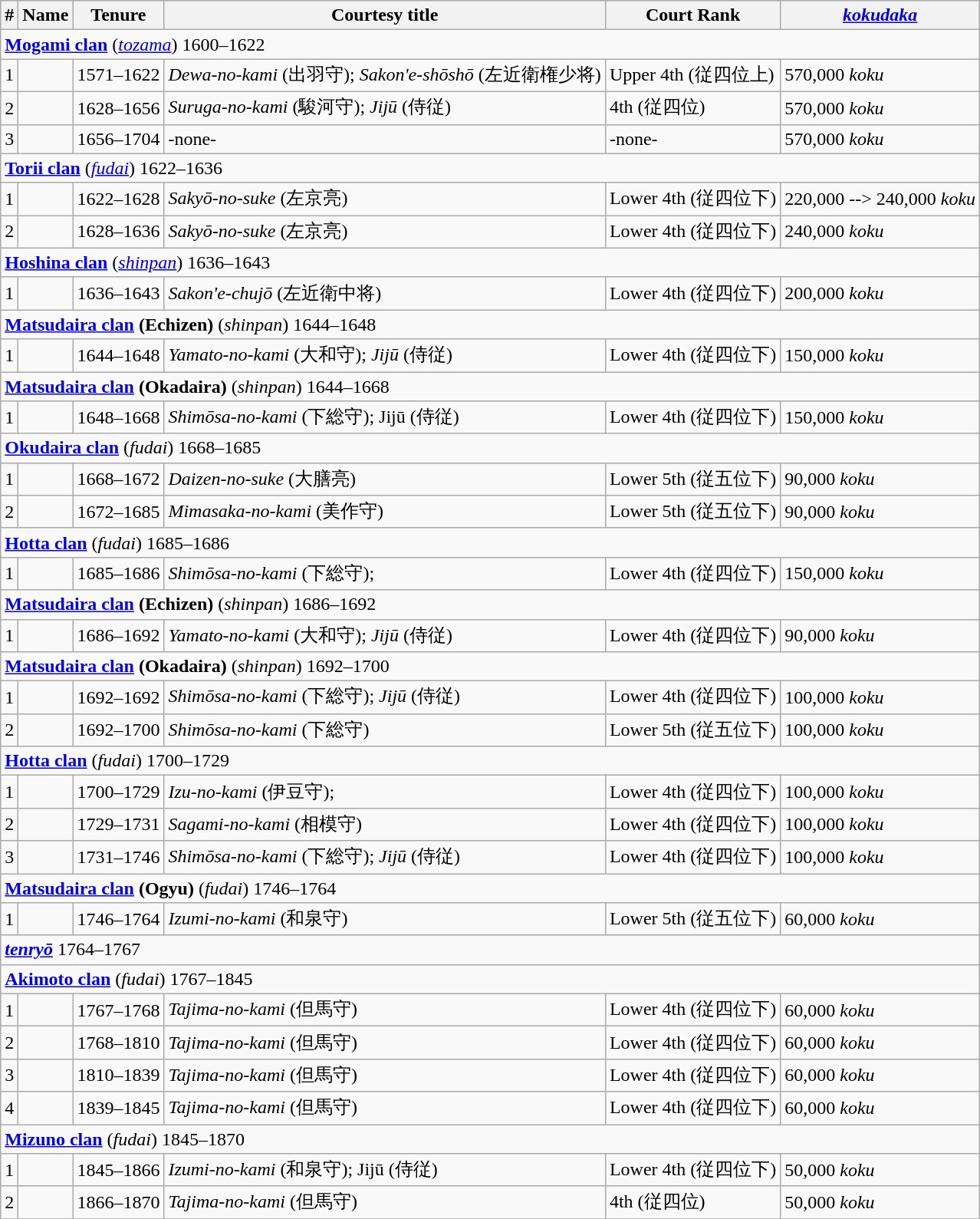<table class=wikitable>
<tr>
<th>#</th>
<th>Name</th>
<th>Tenure</th>
<th>Courtesy title</th>
<th>Court Rank</th>
<th><em><a href='#'>kokudaka</a></em></th>
</tr>
<tr>
<td colspan=6> <strong><a href='#'>Mogami clan</a></strong> (<em><a href='#'>tozama</a></em>) 1600–1622</td>
</tr>
<tr>
<td>1</td>
<td></td>
<td>1571–1622</td>
<td><em>Dewa-no-kami</em> (出羽守); <em>Sakon'e-shōshō</em> (左近衛権少将)</td>
<td>Upper 4th (従四位上)</td>
<td>570,000 <em>koku</em></td>
</tr>
<tr>
<td>2</td>
<td></td>
<td>1628–1656</td>
<td><em>Suruga-no-kami</em> (駿河守); <em>Jijū</em> (侍従)</td>
<td>4th (従四位)</td>
<td>570,000 <em>koku</em></td>
</tr>
<tr>
<td>3</td>
<td></td>
<td>1656–1704</td>
<td>-none-</td>
<td>-none-</td>
<td>570,000 <em>koku</em></td>
</tr>
<tr>
<td colspan=6> <strong><a href='#'>Torii clan</a></strong> (<em><a href='#'>fudai</a></em>) 1622–1636</td>
</tr>
<tr>
<td>1</td>
<td></td>
<td>1622–1628</td>
<td><em>Sakyō-no-suke</em> (左京亮)</td>
<td>Lower 4th (従四位下)</td>
<td>220,000 --> 240,000 <em>koku</em></td>
</tr>
<tr>
<td>2</td>
<td></td>
<td>1628–1636</td>
<td><em>Sakyō-no-suke</em> (左京亮)</td>
<td>Lower 4th (従四位下)</td>
<td>240,000 <em>koku</em></td>
</tr>
<tr>
<td colspan=6> <strong><a href='#'>Hoshina clan</a></strong> (<em><a href='#'>shinpan</a></em>) 1636–1643</td>
</tr>
<tr>
<td>1</td>
<td></td>
<td>1636–1643</td>
<td><em>Sakon'e-chujō</em> (左近衛中将)</td>
<td>Lower 4th (従四位下)</td>
<td>200,000 <em>koku</em></td>
</tr>
<tr>
<td colspan=6> <strong><a href='#'>Matsudaira clan</a> (Echizen)</strong>  (<em>shinpan</em>) 1644–1648</td>
</tr>
<tr>
<td>1</td>
<td></td>
<td>1644–1648</td>
<td><em>Yamato-no-kami</em> (大和守); <em>Jijū</em> (侍従)</td>
<td>Lower 4th (従四位下)</td>
<td>150,000 <em>koku</em></td>
</tr>
<tr>
<td colspan=6> <strong><a href='#'>Matsudaira clan</a> (Okadaira)</strong>  (<em>shinpan</em>) 1644–1668</td>
</tr>
<tr>
<td>1</td>
<td></td>
<td>1648–1668</td>
<td><em>Shimōsa-no-kami</em> (下総守); Jijū (侍従)</td>
<td>Lower 4th (従四位下)</td>
<td>150,000 <em>koku</em></td>
</tr>
<tr>
<td colspan=6> <strong><a href='#'>Okudaira clan</a></strong>  (<em>fudai</em>) 1668–1685</td>
</tr>
<tr>
<td>1</td>
<td></td>
<td>1668–1672</td>
<td><em>Daizen-no-suke</em> (大膳亮)</td>
<td>Lower 5th (従五位下)</td>
<td>90,000  <em>koku</em></td>
</tr>
<tr>
<td>2</td>
<td></td>
<td>1672–1685</td>
<td><em>Mimasaka-no-kami</em> (美作守)</td>
<td>Lower 5th (従五位下)</td>
<td>90,000 <em>koku</em></td>
</tr>
<tr>
<td colspan=6> <strong><a href='#'>Hotta clan</a></strong>  (<em>fudai</em>) 1685–1686</td>
</tr>
<tr>
<td>1</td>
<td></td>
<td>1685–1686</td>
<td><em>Shimōsa-no-kami</em> (下総守);</td>
<td>Lower 4th (従四位下)</td>
<td>150,000 <em>koku</em></td>
</tr>
<tr>
<td colspan=6> <strong><a href='#'>Matsudaira clan</a> (Echizen)</strong>  (<em>shinpan</em>) 1686–1692</td>
</tr>
<tr>
<td>1</td>
<td></td>
<td>1686–1692</td>
<td><em>Yamato-no-kami</em> (大和守); <em>Jijū</em> (侍従)</td>
<td>Lower 4th (従四位下)</td>
<td>90,000 <em>koku</em></td>
</tr>
<tr>
<td colspan=6> <strong><a href='#'>Matsudaira clan</a> (Okadaira)</strong>  (<em>shinpan</em>) 1692–1700</td>
</tr>
<tr>
<td>1</td>
<td></td>
<td>1692–1692</td>
<td><em>Shimōsa-no-kami</em> (下総守); <em>Jijū</em> (侍従)</td>
<td>Lower 4th (従四位下)</td>
<td>100,000 <em>koku</em></td>
</tr>
<tr>
<td>2</td>
<td></td>
<td>1692–1700</td>
<td><em>Shimōsa-no-kami</em> (下総守)</td>
<td>Lower 5th (従五位下)</td>
<td>100,000 <em>koku</em></td>
</tr>
<tr>
<td colspan=6> <strong><a href='#'>Hotta clan</a></strong>  (<em>fudai</em>) 1700–1729</td>
</tr>
<tr>
<td>1</td>
<td></td>
<td>1700–1729</td>
<td><em>Izu-no-kami</em> (伊豆守);</td>
<td>Lower 4th (従四位下)</td>
<td>100,000 <em>koku</em></td>
</tr>
<tr>
<td>2</td>
<td></td>
<td>1729–1731</td>
<td><em>Sagami-no-kami</em> (相模守)</td>
<td>Lower 4th (従四位下)</td>
<td>100,000 <em>koku</em></td>
</tr>
<tr>
<td>3</td>
<td></td>
<td>1731–1746</td>
<td><em>Shimōsa-no-kami</em> (下総守); <em>Jijū</em> (侍従)</td>
<td>Lower 4th (従四位下)</td>
<td>100,000 <em>koku</em></td>
</tr>
<tr>
<td colspan=6> <strong><a href='#'>Matsudaira clan</a> (Ogyu)</strong>  (<em>fudai</em>) 1746–1764</td>
</tr>
<tr>
<td>1</td>
<td></td>
<td>1746–1764</td>
<td><em>Izumi-no-kami</em> (和泉守)</td>
<td>Lower 5th (従五位下)</td>
<td>60,000 <em>koku</em></td>
</tr>
<tr>
<td colspan=6> <strong><em><a href='#'>tenryō</a></em></strong> 1764–1767</td>
</tr>
<tr>
<td colspan=6> <strong><a href='#'>Akimoto clan</a></strong>  (<em>fudai</em>) 1767–1845</td>
</tr>
<tr>
<td>1</td>
<td></td>
<td>1767–1768</td>
<td><em>Tajima-no-kami</em> (但馬守)</td>
<td>Lower 4th (従四位下)</td>
<td>60,000  <em>koku</em></td>
</tr>
<tr>
<td>2</td>
<td></td>
<td>1768–1810</td>
<td><em>Tajima-no-kami</em> (但馬守)</td>
<td>Lower 4th (従四位下)</td>
<td>60,000 <em>koku</em></td>
</tr>
<tr>
<td>3</td>
<td></td>
<td>1810–1839</td>
<td><em>Tajima-no-kami</em> (但馬守)</td>
<td>Lower 4th (従四位下)</td>
<td>60,000  <em>koku</em></td>
</tr>
<tr>
<td>4</td>
<td></td>
<td>1839–1845</td>
<td><em>Tajima-no-kami</em> (但馬守)</td>
<td>Lower 4th (従四位下)</td>
<td>60,000 <em>koku</em></td>
</tr>
<tr>
<td colspan=6> <strong><a href='#'>Mizuno clan</a></strong>   (<em>fudai</em>) 1845–1870</td>
</tr>
<tr>
<td>1</td>
<td></td>
<td>1845–1866</td>
<td><em>Izumi-no-kami</em> (和泉守); Jijū (侍従)</td>
<td>Lower 4th (従四位下)</td>
<td>50,000  <em>koku</em></td>
</tr>
<tr>
<td>2</td>
<td></td>
<td>1866–1870</td>
<td><em>Tajima-no-kami</em> (但馬守)</td>
<td>4th (従四位)</td>
<td>50,000 <em>koku</em></td>
</tr>
<tr>
</tr>
</table>
